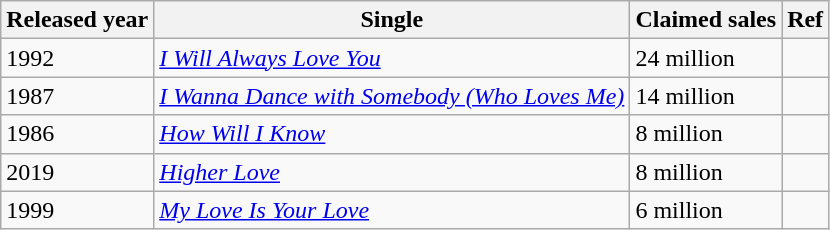<table class="wikitable">
<tr>
<th>Released year</th>
<th>Single</th>
<th>Claimed sales</th>
<th>Ref</th>
</tr>
<tr>
<td>1992</td>
<td><em><a href='#'>I Will Always Love You</a></em></td>
<td>24 million</td>
<td></td>
</tr>
<tr>
<td>1987</td>
<td><em><a href='#'>I Wanna Dance with Somebody (Who Loves Me)</a></em></td>
<td>14 million</td>
<td></td>
</tr>
<tr>
<td>1986</td>
<td><em><a href='#'>How Will I Know</a></em></td>
<td>8 million</td>
<td></td>
</tr>
<tr>
<td>2019</td>
<td><em><a href='#'>Higher Love</a></em></td>
<td>8 million</td>
<td></td>
</tr>
<tr>
<td>1999</td>
<td><em><a href='#'>My Love Is Your Love</a></em></td>
<td>6 million</td>
<td></td>
</tr>
</table>
